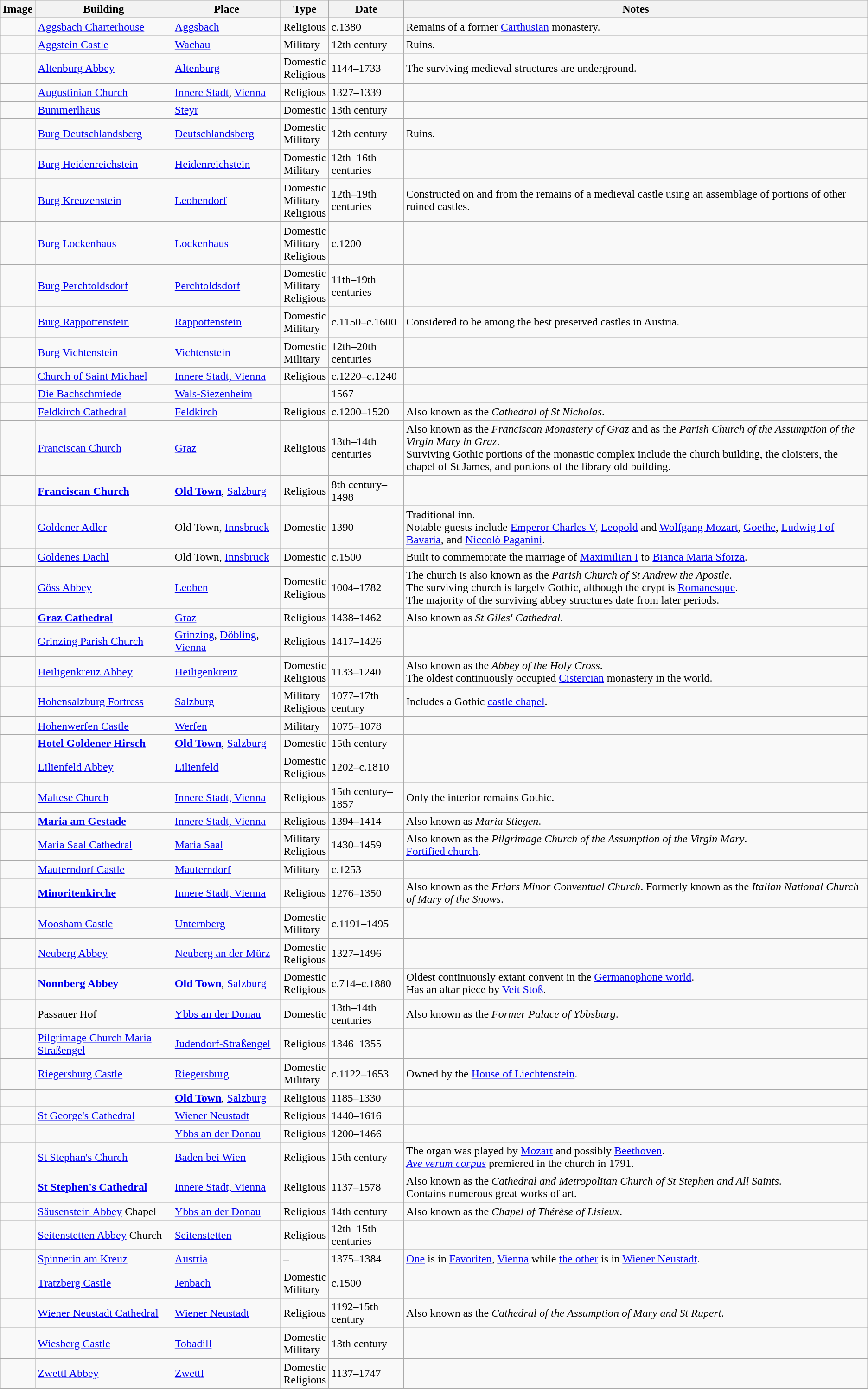<table class="wikitable sortable mw-collapsible mw-collapsed">
<tr>
<th>Image</th>
<th>Building</th>
<th>Place</th>
<th>Type</th>
<th>Date</th>
<th>Notes</th>
</tr>
<tr>
<td></td>
<td><a href='#'>Aggsbach Charterhouse</a></td>
<td><a href='#'>Aggsbach</a></td>
<td>Religious</td>
<td>c.1380</td>
<td>Remains of a former <a href='#'>Carthusian</a> monastery.</td>
</tr>
<tr>
<td></td>
<td><a href='#'>Aggstein Castle</a></td>
<td><a href='#'>Wachau</a></td>
<td>Military</td>
<td>12th century</td>
<td>Ruins.</td>
</tr>
<tr>
<td></td>
<td><a href='#'>Altenburg Abbey</a></td>
<td><a href='#'>Altenburg</a></td>
<td>Domestic<br>Religious</td>
<td>1144–1733</td>
<td>The surviving medieval structures are underground.</td>
</tr>
<tr>
<td></td>
<td><a href='#'>Augustinian Church</a></td>
<td><a href='#'>Innere Stadt</a>, <a href='#'>Vienna</a></td>
<td>Religious</td>
<td>1327–1339</td>
<td></td>
</tr>
<tr>
<td></td>
<td><a href='#'>Bummerlhaus</a></td>
<td><a href='#'>Steyr</a></td>
<td>Domestic</td>
<td>13th century</td>
<td></td>
</tr>
<tr>
<td></td>
<td><a href='#'>Burg Deutschlandsberg</a></td>
<td><a href='#'>Deutschlandsberg</a></td>
<td>Domestic<br>Military</td>
<td>12th century</td>
<td>Ruins.</td>
</tr>
<tr>
<td></td>
<td><a href='#'>Burg Heidenreichstein</a></td>
<td><a href='#'>Heidenreichstein</a></td>
<td>Domestic<br>Military</td>
<td>12th–16th centuries</td>
<td></td>
</tr>
<tr>
<td></td>
<td><a href='#'>Burg Kreuzenstein</a></td>
<td><a href='#'>Leobendorf</a></td>
<td>Domestic<br>Military<br>Religious</td>
<td>12th–19th centuries</td>
<td>Constructed on and from the remains of a medieval castle using an assemblage of portions of other ruined castles.</td>
</tr>
<tr>
<td></td>
<td><a href='#'>Burg Lockenhaus</a></td>
<td><a href='#'>Lockenhaus</a></td>
<td>Domestic<br>Military<br>Religious</td>
<td>c.1200</td>
<td></td>
</tr>
<tr>
<td></td>
<td><a href='#'>Burg Perchtoldsdorf</a></td>
<td><a href='#'>Perchtoldsdorf</a></td>
<td>Domestic<br>Military<br>Religious</td>
<td>11th–19th centuries</td>
<td></td>
</tr>
<tr>
<td></td>
<td><a href='#'>Burg Rappottenstein</a></td>
<td><a href='#'>Rappottenstein</a></td>
<td>Domestic<br>Military</td>
<td>c.1150–c.1600</td>
<td>Considered to be among the best preserved castles in Austria.</td>
</tr>
<tr>
<td></td>
<td><a href='#'>Burg Vichtenstein</a></td>
<td><a href='#'>Vichtenstein</a></td>
<td>Domestic<br>Military</td>
<td>12th–20th centuries</td>
<td></td>
</tr>
<tr>
<td></td>
<td><a href='#'>Church of Saint Michael</a></td>
<td><a href='#'>Innere Stadt, Vienna</a></td>
<td>Religious</td>
<td>c.1220–c.1240</td>
<td></td>
</tr>
<tr>
<td></td>
<td><a href='#'>Die Bachschmiede</a></td>
<td><a href='#'>Wals-Siezenheim</a></td>
<td>–</td>
<td>1567</td>
<td></td>
</tr>
<tr>
<td></td>
<td><a href='#'>Feldkirch Cathedral</a></td>
<td><a href='#'>Feldkirch</a></td>
<td>Religious</td>
<td>c.1200–1520</td>
<td>Also known as the <em>Cathedral of St Nicholas</em>.</td>
</tr>
<tr>
<td></td>
<td><a href='#'>Franciscan Church</a></td>
<td><a href='#'>Graz</a></td>
<td>Religious</td>
<td>13th–14th centuries</td>
<td>Also known as the <em>Franciscan Monastery of Graz</em> and as the <em>Parish Church of the Assumption of the Virgin Mary in Graz</em>.<br>Surviving Gothic portions of the monastic complex include the church building, the cloisters, the chapel of St James, and portions of the library old building.</td>
</tr>
<tr>
<td></td>
<td><strong><a href='#'>Franciscan Church</a></strong></td>
<td><strong><a href='#'>Old Town</a></strong>, <a href='#'>Salzburg</a></td>
<td>Religious</td>
<td>8th century–1498</td>
<td></td>
</tr>
<tr>
<td></td>
<td><a href='#'>Goldener Adler</a></td>
<td>Old Town, <a href='#'>Innsbruck</a></td>
<td>Domestic</td>
<td>1390</td>
<td>Traditional inn.<br>Notable guests include <a href='#'>Emperor Charles V</a>, <a href='#'>Leopold</a> and <a href='#'>Wolfgang Mozart</a>, <a href='#'>Goethe</a>, <a href='#'>Ludwig I of Bavaria</a>, and <a href='#'>Niccolò Paganini</a>.</td>
</tr>
<tr>
<td></td>
<td><a href='#'>Goldenes Dachl</a></td>
<td>Old Town, <a href='#'>Innsbruck</a></td>
<td>Domestic</td>
<td>c.1500</td>
<td>Built to commemorate the marriage of <a href='#'>Maximilian I</a> to <a href='#'>Bianca Maria Sforza</a>.</td>
</tr>
<tr>
<td></td>
<td><a href='#'>Göss Abbey</a></td>
<td><a href='#'>Leoben</a></td>
<td>Domestic<br>Religious</td>
<td>1004–1782</td>
<td>The church is also known as the <em>Parish Church of St Andrew the Apostle</em>.<br>The surviving church is largely Gothic, although the crypt is <a href='#'>Romanesque</a>.<br>The majority of the surviving abbey structures date from later periods.</td>
</tr>
<tr>
<td></td>
<td><strong><a href='#'>Graz Cathedral</a></strong></td>
<td><a href='#'>Graz</a></td>
<td>Religious</td>
<td>1438–1462</td>
<td>Also known as <em>St Giles' Cathedral</em>.</td>
</tr>
<tr>
<td></td>
<td><a href='#'>Grinzing Parish Church</a></td>
<td><a href='#'>Grinzing</a>, <a href='#'>Döbling</a>, <a href='#'>Vienna</a></td>
<td>Religious</td>
<td>1417–1426</td>
<td></td>
</tr>
<tr>
<td></td>
<td><a href='#'>Heiligenkreuz Abbey</a></td>
<td><a href='#'>Heiligenkreuz</a></td>
<td>Domestic<br>Religious</td>
<td>1133–1240</td>
<td>Also known as the <em>Abbey of the Holy Cross</em>.<br>The oldest continuously occupied <a href='#'>Cistercian</a> monastery in the world.</td>
</tr>
<tr>
<td></td>
<td><a href='#'>Hohensalzburg Fortress</a></td>
<td><a href='#'>Salzburg</a></td>
<td>Military<br>Religious</td>
<td>1077–17th century</td>
<td>Includes a Gothic <a href='#'>castle chapel</a>.</td>
</tr>
<tr>
<td></td>
<td><a href='#'>Hohenwerfen Castle</a></td>
<td><a href='#'>Werfen</a></td>
<td>Military</td>
<td>1075–1078</td>
<td></td>
</tr>
<tr>
<td></td>
<td><strong><a href='#'>Hotel Goldener Hirsch</a></strong></td>
<td><a href='#'><strong>Old Town</strong></a>, <a href='#'>Salzburg</a></td>
<td>Domestic</td>
<td>15th century</td>
<td></td>
</tr>
<tr>
<td></td>
<td><a href='#'>Lilienfeld Abbey</a></td>
<td><a href='#'>Lilienfeld</a></td>
<td>Domestic<br>Religious</td>
<td>1202–c.1810</td>
<td></td>
</tr>
<tr>
<td></td>
<td><a href='#'>Maltese Church</a></td>
<td><a href='#'>Innere Stadt, Vienna</a></td>
<td>Religious</td>
<td>15th century–1857</td>
<td>Only the interior remains Gothic.</td>
</tr>
<tr>
<td></td>
<td><strong><a href='#'>Maria am Gestade</a></strong></td>
<td><a href='#'>Innere Stadt, Vienna</a></td>
<td>Religious</td>
<td>1394–1414</td>
<td>Also known as <em>Maria Stiegen</em>.</td>
</tr>
<tr>
<td></td>
<td><a href='#'>Maria Saal Cathedral</a></td>
<td><a href='#'>Maria Saal</a></td>
<td>Military<br>Religious</td>
<td>1430–1459</td>
<td>Also known as the <em>Pilgrimage Church of the Assumption of the Virgin Mary</em>.<br><a href='#'>Fortified church</a>.</td>
</tr>
<tr>
<td></td>
<td><a href='#'>Mauterndorf Castle</a></td>
<td><a href='#'>Mauterndorf</a></td>
<td>Military</td>
<td>c.1253</td>
<td></td>
</tr>
<tr>
<td></td>
<td><a href='#'><strong>Minoritenkirche</strong></a></td>
<td><a href='#'>Innere Stadt, Vienna</a></td>
<td>Religious</td>
<td>1276–1350</td>
<td>Also known as the <em>Friars Minor Conventual Church</em>. Formerly known as the <em>Italian National Church of Mary of the Snows</em>.</td>
</tr>
<tr>
<td></td>
<td><a href='#'>Moosham Castle</a></td>
<td><a href='#'>Unternberg</a></td>
<td>Domestic<br>Military</td>
<td>c.1191–1495</td>
<td></td>
</tr>
<tr>
<td></td>
<td><a href='#'>Neuberg Abbey</a></td>
<td><a href='#'>Neuberg an der Mürz</a></td>
<td>Domestic<br>Religious</td>
<td>1327–1496</td>
<td></td>
</tr>
<tr>
<td></td>
<td><strong><a href='#'>Nonnberg Abbey</a></strong></td>
<td><a href='#'><strong>Old Town</strong></a>, <a href='#'>Salzburg</a></td>
<td>Domestic<br>Religious</td>
<td>c.714–c.1880</td>
<td>Oldest continuously extant convent in the <a href='#'>Germanophone world</a>.<br>Has an altar piece by <a href='#'>Veit Stoß</a>.</td>
</tr>
<tr>
<td></td>
<td>Passauer Hof</td>
<td><a href='#'>Ybbs an der Donau</a></td>
<td>Domestic</td>
<td>13th–14th centuries</td>
<td>Also known as the <em>Former Palace of Ybbsburg</em>.</td>
</tr>
<tr>
<td></td>
<td><a href='#'>Pilgrimage Church Maria Straßengel</a></td>
<td><a href='#'>Judendorf-Straßengel</a></td>
<td>Religious</td>
<td>1346–1355</td>
<td></td>
</tr>
<tr>
<td></td>
<td><a href='#'>Riegersburg Castle</a></td>
<td><a href='#'>Riegersburg</a></td>
<td>Domestic<br>Military</td>
<td>c.1122–1653</td>
<td>Owned by the <a href='#'>House of Liechtenstein</a>.</td>
</tr>
<tr>
<td></td>
<td></td>
<td><a href='#'><strong>Old Town</strong></a>, <a href='#'>Salzburg</a></td>
<td>Religious</td>
<td>1185–1330</td>
<td></td>
</tr>
<tr>
<td></td>
<td><a href='#'>St George's Cathedral</a></td>
<td><a href='#'>Wiener Neustadt</a></td>
<td>Religious</td>
<td>1440–1616</td>
<td></td>
</tr>
<tr>
<td></td>
<td></td>
<td><a href='#'>Ybbs an der Donau</a></td>
<td>Religious</td>
<td>1200–1466</td>
<td></td>
</tr>
<tr>
<td></td>
<td><a href='#'>St Stephan's Church</a></td>
<td><a href='#'>Baden bei Wien</a></td>
<td>Religious</td>
<td>15th century</td>
<td>The organ was played by <a href='#'>Mozart</a> and possibly <a href='#'>Beethoven</a>.<br><a href='#'><em>Ave verum corpus</em></a> premiered in the church in 1791.</td>
</tr>
<tr>
<td></td>
<td><a href='#'><strong>St Stephen's Cathedral</strong></a></td>
<td><a href='#'>Innere Stadt, Vienna</a></td>
<td>Religious</td>
<td>1137–1578</td>
<td>Also known as the <em>Cathedral and Metropolitan Church of St Stephen and All Saints</em>.<br>Contains numerous great works of art.</td>
</tr>
<tr>
<td></td>
<td><a href='#'>Säusenstein Abbey</a> Chapel</td>
<td><a href='#'>Ybbs an der Donau</a></td>
<td>Religious</td>
<td>14th century</td>
<td>Also known as the <em>Chapel of Thérèse of Lisieux</em>.</td>
</tr>
<tr>
<td></td>
<td><a href='#'>Seitenstetten Abbey</a> Church</td>
<td><a href='#'>Seitenstetten</a></td>
<td>Religious</td>
<td>12th–15th centuries</td>
<td></td>
</tr>
<tr>
<td></td>
<td><a href='#'>Spinnerin am Kreuz</a></td>
<td><a href='#'>Austria</a></td>
<td>–</td>
<td>1375–1384</td>
<td><a href='#'>One</a> is in <a href='#'>Favoriten</a>, <a href='#'>Vienna</a> while <a href='#'>the other</a> is in <a href='#'>Wiener Neustadt</a>.</td>
</tr>
<tr>
<td></td>
<td><a href='#'>Tratzberg Castle</a></td>
<td><a href='#'>Jenbach</a></td>
<td>Domestic<br>Military</td>
<td>c.1500</td>
<td></td>
</tr>
<tr>
<td></td>
<td><a href='#'>Wiener Neustadt Cathedral</a></td>
<td><a href='#'>Wiener Neustadt</a></td>
<td>Religious</td>
<td>1192–15th century</td>
<td>Also known as the <em>Cathedral of the Assumption of Mary and St Rupert</em>.</td>
</tr>
<tr>
<td></td>
<td><a href='#'>Wiesberg Castle</a></td>
<td><a href='#'>Tobadill</a></td>
<td>Domestic<br>Military</td>
<td>13th century</td>
<td></td>
</tr>
<tr>
<td></td>
<td><a href='#'>Zwettl Abbey</a></td>
<td><a href='#'>Zwettl</a></td>
<td>Domestic<br>Religious</td>
<td>1137–1747</td>
<td></td>
</tr>
</table>
